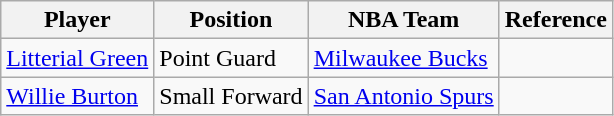<table class="wikitable">
<tr>
<th>Player</th>
<th>Position</th>
<th>NBA Team</th>
<th>Reference</th>
</tr>
<tr>
<td><a href='#'>Litterial Green</a></td>
<td>Point Guard</td>
<td><a href='#'>Milwaukee Bucks</a></td>
<td></td>
</tr>
<tr>
<td><a href='#'>Willie Burton</a></td>
<td>Small Forward</td>
<td><a href='#'>San Antonio Spurs</a></td>
<td></td>
</tr>
</table>
